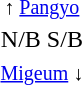<table style="text-align:center;">
<tr>
<td><small>↑ <a href='#'>Pangyo</a></small></td>
</tr>
<tr>
<td><span>N/B</span>   <span>S/B</span></td>
</tr>
<tr>
<td><small> <a href='#'>Migeum</a> ↓ </small></td>
</tr>
</table>
